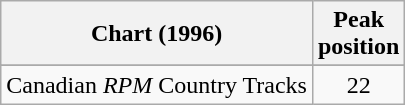<table class="wikitable sortable">
<tr>
<th align="left">Chart (1996)</th>
<th align="center">Peak<br>position</th>
</tr>
<tr>
</tr>
<tr>
<td align="left">Canadian <em>RPM</em> Country Tracks</td>
<td align="center">22</td>
</tr>
</table>
